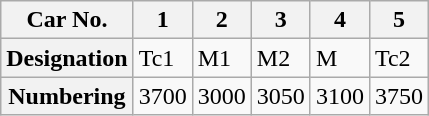<table class="wikitable">
<tr>
<th>Car No.</th>
<th>1</th>
<th>2</th>
<th>3</th>
<th>4</th>
<th>5</th>
</tr>
<tr>
<th>Designation</th>
<td>Tc1</td>
<td>M1</td>
<td>M2</td>
<td>M</td>
<td>Tc2</td>
</tr>
<tr>
<th>Numbering</th>
<td>3700</td>
<td>3000</td>
<td>3050</td>
<td>3100</td>
<td>3750</td>
</tr>
</table>
